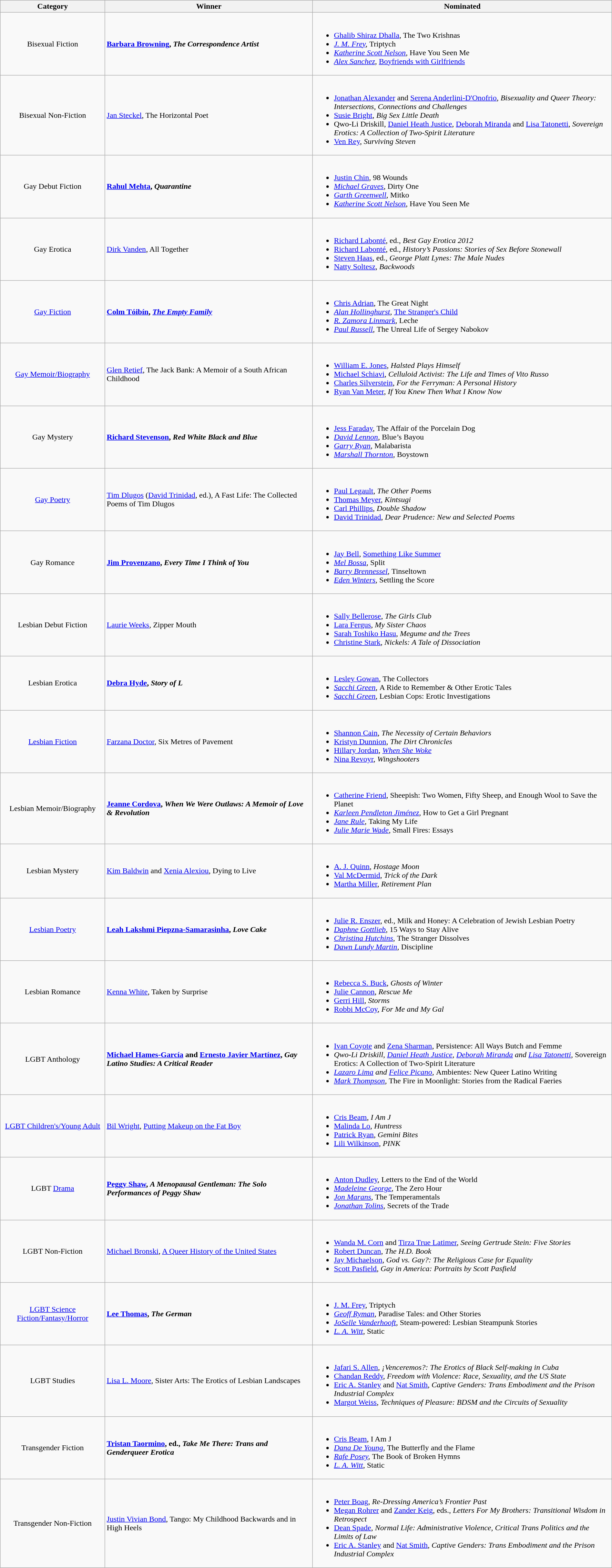<table class="wikitable" width="100%">
<tr>
<th>Category</th>
<th>Winner</th>
<th>Nominated</th>
</tr>
<tr>
<td align="center">Bisexual Fiction</td>
<td><strong><a href='#'>Barbara Browning</a>, <em>The Correspondence Artist<strong><em></td>
<td><br><ul><li><a href='#'>Ghalib Shiraz Dhalla</a>, </em>The Two Krishnas<em></li><li><a href='#'>J. M. Frey</a>, </em>Triptych<em></li><li><a href='#'>Katherine Scott Nelson</a>, </em>Have You Seen Me<em></li><li><a href='#'>Alex Sanchez</a>, </em><a href='#'>Boyfriends with Girlfriends</a><em></li></ul></td>
</tr>
<tr>
<td align="center">Bisexual Non-Fiction</td>
<td></strong><a href='#'>Jan Steckel</a>, </em>The Horizontal Poet</em></strong></td>
<td><br><ul><li><a href='#'>Jonathan Alexander</a> and <a href='#'>Serena Anderlini-D'Onofrio</a>, <em>Bisexuality and Queer Theory: Intersections, Connections and Challenges</em></li><li><a href='#'>Susie Bright</a>, <em>Big Sex Little Death</em></li><li>Qwo-Li Driskill, <a href='#'>Daniel Heath Justice</a>, <a href='#'>Deborah Miranda</a> and <a href='#'>Lisa Tatonetti</a>, <em>Sovereign Erotics: A Collection of Two-Spirit Literature</em></li><li><a href='#'>Ven Rey</a>, <em>Surviving Steven</em></li></ul></td>
</tr>
<tr>
<td align="center">Gay Debut Fiction</td>
<td><strong><a href='#'>Rahul Mehta</a>, <em>Quarantine<strong><em></td>
<td><br><ul><li><a href='#'>Justin Chin</a>, </em>98 Wounds<em></li><li><a href='#'>Michael Graves</a>, </em>Dirty One<em></li><li><a href='#'>Garth Greenwell</a>, </em>Mitko<em></li><li><a href='#'>Katherine Scott Nelson</a>, </em>Have You Seen Me<em></li></ul></td>
</tr>
<tr>
<td align="center">Gay Erotica</td>
<td></strong><a href='#'>Dirk Vanden</a>, </em>All Together</em></strong></td>
<td><br><ul><li><a href='#'>Richard Labonté</a>, ed., <em>Best Gay Erotica 2012</em></li><li><a href='#'>Richard Labonté</a>, ed., <em>History’s Passions: Stories of Sex Before Stonewall</em></li><li><a href='#'>Steven Haas</a>, ed., <em>George Platt Lynes: The Male Nudes</em></li><li><a href='#'>Natty Soltesz</a>, <em>Backwoods</em></li></ul></td>
</tr>
<tr>
<td align="center"><a href='#'>Gay Fiction</a></td>
<td><strong><a href='#'>Colm Tóibín</a>, <em><a href='#'>The Empty Family</a><strong><em></td>
<td><br><ul><li><a href='#'>Chris Adrian</a>, </em>The Great Night<em></li><li><a href='#'>Alan Hollinghurst</a>, </em><a href='#'>The Stranger's Child</a><em></li><li><a href='#'>R. Zamora Linmark</a>, </em>Leche<em></li><li><a href='#'>Paul Russell</a>, </em>The Unreal Life of Sergey Nabokov<em></li></ul></td>
</tr>
<tr>
<td align="center"><a href='#'>Gay Memoir/Biography</a></td>
<td></strong><a href='#'>Glen Retief</a>, </em>The Jack Bank: A Memoir of a South African Childhood</em></strong></td>
<td><br><ul><li><a href='#'>William E. Jones</a>, <em>Halsted Plays Himself</em></li><li><a href='#'>Michael Schiavi</a>, <em>Celluloid Activist: The Life and Times of Vito Russo</em></li><li><a href='#'>Charles Silverstein</a>, <em>For the Ferryman: A Personal History</em></li><li><a href='#'>Ryan Van Meter</a>, <em>If You Knew Then What I Know Now</em></li></ul></td>
</tr>
<tr>
<td align="center">Gay Mystery</td>
<td><strong><a href='#'>Richard Stevenson</a>, <em>Red White Black and Blue<strong><em></td>
<td><br><ul><li><a href='#'>Jess Faraday</a>, </em>The Affair of the Porcelain Dog<em></li><li><a href='#'>David Lennon</a>, </em>Blue’s Bayou<em></li><li><a href='#'>Garry Ryan</a>, </em>Malabarista<em></li><li><a href='#'>Marshall Thornton</a>, </em>Boystown<em></li></ul></td>
</tr>
<tr>
<td align="center"><a href='#'>Gay Poetry</a></td>
<td></strong><a href='#'>Tim Dlugos</a> (<a href='#'>David Trinidad</a>, ed.), </em>A Fast Life: The Collected Poems of Tim Dlugos</em></strong></td>
<td><br><ul><li><a href='#'>Paul Legault</a>, <em>The Other Poems</em></li><li><a href='#'>Thomas Meyer</a>, <em>Kintsugi</em></li><li><a href='#'>Carl Phillips</a>, <em>Double Shadow</em></li><li><a href='#'>David Trinidad</a>, <em>Dear Prudence: New and Selected Poems</em></li></ul></td>
</tr>
<tr>
<td align="center">Gay Romance</td>
<td><strong><a href='#'>Jim Provenzano</a>, <em>Every Time I Think of You<strong><em></td>
<td><br><ul><li><a href='#'>Jay Bell</a>, </em><a href='#'>Something Like Summer</a><em></li><li><a href='#'>Mel Bossa</a>, </em>Split<em></li><li><a href='#'>Barry Brennessel</a>, </em>Tinseltown<em></li><li><a href='#'>Eden Winters</a>, </em>Settling the Score<em></li></ul></td>
</tr>
<tr>
<td align="center">Lesbian Debut Fiction</td>
<td></strong><a href='#'>Laurie Weeks</a>, </em>Zipper Mouth</em></strong></td>
<td><br><ul><li><a href='#'>Sally Bellerose</a>, <em>The Girls Club</em></li><li><a href='#'>Lara Fergus</a>, <em>My Sister Chaos</em></li><li><a href='#'>Sarah Toshiko Hasu</a>, <em>Megume and the Trees</em></li><li><a href='#'>Christine Stark</a>, <em>Nickels: A Tale of Dissociation</em></li></ul></td>
</tr>
<tr>
<td align="center">Lesbian Erotica</td>
<td><strong><a href='#'>Debra Hyde</a>, <em>Story of L<strong><em></td>
<td><br><ul><li><a href='#'>Lesley Gowan</a>, </em>The Collectors<em></li><li><a href='#'>Sacchi Green</a>, </em>A Ride to Remember & Other Erotic Tales<em></li><li><a href='#'>Sacchi Green</a>, </em>Lesbian Cops: Erotic Investigations<em></li></ul></td>
</tr>
<tr>
<td align="center"><a href='#'>Lesbian Fiction</a></td>
<td></strong><a href='#'>Farzana Doctor</a>, </em>Six Metres of Pavement</em></strong></td>
<td><br><ul><li><a href='#'>Shannon Cain</a>, <em>The Necessity of Certain Behaviors</em></li><li><a href='#'>Kristyn Dunnion</a>, <em>The Dirt Chronicles</em></li><li><a href='#'>Hillary Jordan</a>, <em><a href='#'>When She Woke</a></em></li><li><a href='#'>Nina Revoyr</a>, <em>Wingshooters</em></li></ul></td>
</tr>
<tr>
<td align="center">Lesbian Memoir/Biography</td>
<td><strong><a href='#'>Jeanne Cordova</a>, <em>When We Were Outlaws: A Memoir of Love & Revolution<strong><em></td>
<td><br><ul><li><a href='#'>Catherine Friend</a>, </em>Sheepish: Two Women, Fifty Sheep, and Enough Wool to Save the Planet<em></li><li><a href='#'>Karleen Pendleton Jiménez</a>, </em>How to Get a Girl Pregnant<em></li><li><a href='#'>Jane Rule</a>, </em>Taking My Life<em></li><li><a href='#'>Julie Marie Wade</a>, </em>Small Fires: Essays<em></li></ul></td>
</tr>
<tr>
<td align="center">Lesbian Mystery</td>
<td></strong><a href='#'>Kim Baldwin</a> and <a href='#'>Xenia Alexiou</a>, </em>Dying to Live</em></strong></td>
<td><br><ul><li><a href='#'>A. J. Quinn</a>, <em>Hostage Moon</em></li><li><a href='#'>Val McDermid</a>, <em>Trick of the Dark</em></li><li><a href='#'>Martha Miller</a>, <em>Retirement Plan</em></li></ul></td>
</tr>
<tr>
<td align="center"><a href='#'>Lesbian Poetry</a></td>
<td><strong><a href='#'>Leah Lakshmi Piepzna-Samarasinha</a>, <em>Love Cake<strong><em></td>
<td><br><ul><li><a href='#'>Julie R. Enszer</a>, ed., </em>Milk and Honey: A Celebration of Jewish Lesbian Poetry<em></li><li><a href='#'>Daphne Gottlieb</a>, </em>15 Ways to Stay Alive<em></li><li><a href='#'>Christina Hutchins</a>, </em>The Stranger Dissolves<em></li><li><a href='#'>Dawn Lundy Martin</a>, </em>Discipline<em></li></ul></td>
</tr>
<tr>
<td align="center">Lesbian Romance</td>
<td></strong><a href='#'>Kenna White</a>, </em>Taken by Surprise</em></strong></td>
<td><br><ul><li><a href='#'>Rebecca S. Buck</a>, <em>Ghosts of Winter</em></li><li><a href='#'>Julie Cannon</a>, <em>Rescue Me</em></li><li><a href='#'>Gerri Hill</a>, <em>Storms</em></li><li><a href='#'>Robbi McCoy</a>, <em>For Me and My Gal</em></li></ul></td>
</tr>
<tr>
<td align="center">LGBT Anthology</td>
<td><strong><a href='#'>Michael Hames-García</a> and <a href='#'>Ernesto Javier Martínez</a>, <em>Gay Latino Studies: A Critical Reader<strong><em></td>
<td><br><ul><li><a href='#'>Ivan Coyote</a> and <a href='#'>Zena Sharman</a>, </em>Persistence: All Ways Butch and Femme<em></li><li>Qwo-Li Driskill, <a href='#'>Daniel Heath Justice</a>, <a href='#'>Deborah Miranda</a> and <a href='#'>Lisa Tatonetti</a>, </em>Sovereign Erotics: A Collection of Two-Spirit Literature<em></li><li><a href='#'>Lazaro Lima</a> and <a href='#'>Felice Picano</a>, </em>Ambientes: New Queer Latino Writing<em></li><li><a href='#'>Mark Thompson</a>, </em>The Fire in Moonlight: Stories from the Radical Faeries<em></li></ul></td>
</tr>
<tr>
<td align="center"><a href='#'>LGBT Children's/Young Adult</a></td>
<td></strong><a href='#'>Bil Wright</a>, </em><a href='#'>Putting Makeup on the Fat Boy</a></em></strong></td>
<td><br><ul><li><a href='#'>Cris Beam</a>, <em>I Am J</em></li><li><a href='#'>Malinda Lo</a>, <em>Huntress</em></li><li><a href='#'>Patrick Ryan</a>, <em>Gemini Bites</em></li><li><a href='#'>Lili Wilkinson</a>, <em>PINK</em></li></ul></td>
</tr>
<tr>
<td align="center">LGBT <a href='#'>Drama</a></td>
<td><strong><a href='#'>Peggy Shaw</a>, <em>A Menopausal Gentleman: The Solo Performances of Peggy Shaw<strong><em></td>
<td><br><ul><li><a href='#'>Anton Dudley</a>, </em>Letters to the End of the World<em></li><li><a href='#'>Madeleine George</a>, </em>The Zero Hour<em></li><li><a href='#'>Jon Marans</a>, </em>The Temperamentals<em></li><li><a href='#'>Jonathan Tolins</a>, </em>Secrets of the Trade<em></li></ul></td>
</tr>
<tr>
<td align="center">LGBT Non-Fiction</td>
<td></strong><a href='#'>Michael Bronski</a>, </em><a href='#'>A Queer History of the United States</a></em></strong></td>
<td><br><ul><li><a href='#'>Wanda M. Corn</a> and <a href='#'>Tirza True Latimer</a>, <em>Seeing Gertrude Stein: Five Stories</em></li><li><a href='#'>Robert Duncan</a>, <em>The H.D. Book</em></li><li><a href='#'>Jay Michaelson</a>, <em>God vs. Gay?: The Religious Case for Equality</em></li><li><a href='#'>Scott Pasfield</a>, <em>Gay in America: Portraits by Scott Pasfield</em></li></ul></td>
</tr>
<tr>
<td align="center"><a href='#'>LGBT Science Fiction/Fantasy/Horror</a></td>
<td><strong><a href='#'>Lee Thomas</a>, <em>The German<strong><em></td>
<td><br><ul><li><a href='#'>J. M. Frey</a>, </em>Triptych<em></li><li><a href='#'>Geoff Ryman</a>, </em>Paradise Tales: and Other Stories<em></li><li><a href='#'>JoSelle Vanderhooft</a>, </em>Steam-powered: Lesbian Steampunk Stories<em></li><li><a href='#'>L. A. Witt</a>, </em>Static<em></li></ul></td>
</tr>
<tr>
<td align="center">LGBT Studies</td>
<td></strong><a href='#'>Lisa L. Moore</a>, </em>Sister Arts: The Erotics of Lesbian Landscapes</em></strong></td>
<td><br><ul><li><a href='#'>Jafari S. Allen</a>, <em>¡Venceremos?: The Erotics of Black Self-making in Cuba</em></li><li><a href='#'>Chandan Reddy</a>, <em>Freedom with Violence: Race, Sexuality, and the US State</em></li><li><a href='#'>Eric A. Stanley</a> and <a href='#'>Nat Smith</a>, <em>Captive Genders: Trans Embodiment and the Prison Industrial Complex</em></li><li><a href='#'>Margot Weiss</a>, <em>Techniques of Pleasure: BDSM and the Circuits of Sexuality</em></li></ul></td>
</tr>
<tr>
<td align="center">Transgender Fiction</td>
<td><strong><a href='#'>Tristan Taormino</a>, ed., <em>Take Me There: Trans and Genderqueer Erotica<strong><em></td>
<td><br><ul><li><a href='#'>Cris Beam</a>, </em>I Am J<em></li><li><a href='#'>Dana De Young</a>, </em>The Butterfly and the Flame<em></li><li><a href='#'>Rafe Posey</a>, </em>The Book of Broken Hymns<em></li><li><a href='#'>L. A. Witt</a>, </em>Static<em></li></ul></td>
</tr>
<tr>
<td align="center">Transgender Non-Fiction</td>
<td></strong><a href='#'>Justin Vivian Bond</a>, </em>Tango: My Childhood Backwards and in High Heels</em></strong></td>
<td><br><ul><li><a href='#'>Peter Boag</a>, <em>Re-Dressing America’s Frontier Past</em></li><li><a href='#'>Megan Rohrer</a> and <a href='#'>Zander Keig</a>, eds., <em>Letters For My Brothers: Transitional Wisdom in Retrospect</em></li><li><a href='#'>Dean Spade</a>, <em>Normal Life: Administrative Violence, Critical Trans Politics and the Limits of Law</em></li><li><a href='#'>Eric A. Stanley</a> and <a href='#'>Nat Smith</a>, <em>Captive Genders: Trans Embodiment and the Prison Industrial Complex</em></li></ul></td>
</tr>
</table>
